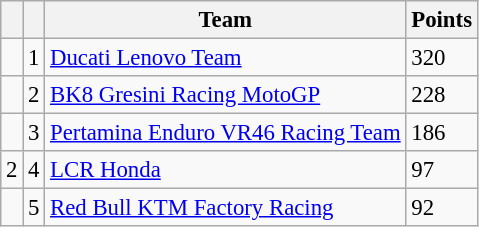<table class="wikitable" style="font-size: 95%;">
<tr>
<th></th>
<th></th>
<th>Team</th>
<th>Points</th>
</tr>
<tr>
<td></td>
<td align=center>1</td>
<td> <a href='#'>Ducati Lenovo Team</a></td>
<td align=left>320</td>
</tr>
<tr>
<td></td>
<td align=center>2</td>
<td> <a href='#'>BK8 Gresini Racing MotoGP</a></td>
<td align=left>228</td>
</tr>
<tr>
<td></td>
<td align=center>3</td>
<td> <a href='#'>Pertamina Enduro VR46 Racing Team</a></td>
<td align=left>186</td>
</tr>
<tr>
<td> 2</td>
<td align=center>4</td>
<td> <a href='#'>LCR Honda</a></td>
<td align=left>97</td>
</tr>
<tr>
<td></td>
<td align=center>5</td>
<td> <a href='#'>Red Bull KTM Factory Racing</a></td>
<td align=left>92</td>
</tr>
</table>
